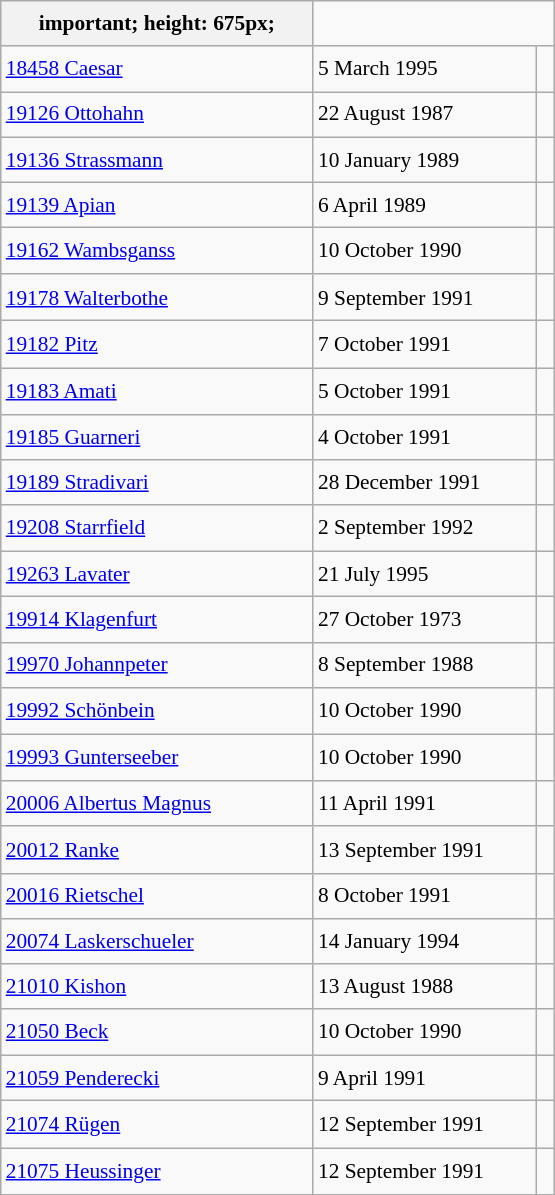<table class="wikitable" style="font-size: 89%; float: left; width: 26em; margin-right: 1em; line-height: 1.65em">
<tr>
<th>important; height: 675px;</th>
</tr>
<tr>
<td><a href='#'>18458 Caesar</a></td>
<td>5 March 1995</td>
<td><small></small></td>
</tr>
<tr>
<td><a href='#'>19126 Ottohahn</a></td>
<td>22 August 1987</td>
<td><small></small></td>
</tr>
<tr>
<td><a href='#'>19136 Strassmann</a></td>
<td>10 January 1989</td>
<td><small></small></td>
</tr>
<tr>
<td><a href='#'>19139 Apian</a></td>
<td>6 April 1989</td>
<td><small></small></td>
</tr>
<tr>
<td><a href='#'>19162 Wambsganss</a></td>
<td>10 October 1990</td>
<td><small></small> </td>
</tr>
<tr>
<td><a href='#'>19178 Walterbothe</a></td>
<td>9 September 1991</td>
<td><small></small> </td>
</tr>
<tr>
<td><a href='#'>19182 Pitz</a></td>
<td>7 October 1991</td>
<td><small></small> </td>
</tr>
<tr>
<td><a href='#'>19183 Amati</a></td>
<td>5 October 1991</td>
<td><small></small> </td>
</tr>
<tr>
<td><a href='#'>19185 Guarneri</a></td>
<td>4 October 1991</td>
<td><small></small></td>
</tr>
<tr>
<td><a href='#'>19189 Stradivari</a></td>
<td>28 December 1991</td>
<td><small></small></td>
</tr>
<tr>
<td><a href='#'>19208 Starrfield</a></td>
<td>2 September 1992</td>
<td><small></small> </td>
</tr>
<tr>
<td><a href='#'>19263 Lavater</a></td>
<td>21 July 1995</td>
<td><small></small></td>
</tr>
<tr>
<td><a href='#'>19914 Klagenfurt</a></td>
<td>27 October 1973</td>
<td><small></small></td>
</tr>
<tr>
<td><a href='#'>19970 Johannpeter</a></td>
<td>8 September 1988</td>
<td><small></small></td>
</tr>
<tr>
<td><a href='#'>19992 Schönbein</a></td>
<td>10 October 1990</td>
<td><small></small> </td>
</tr>
<tr>
<td><a href='#'>19993 Gunterseeber</a></td>
<td>10 October 1990</td>
<td><small></small> </td>
</tr>
<tr>
<td><a href='#'>20006 Albertus Magnus</a></td>
<td>11 April 1991</td>
<td><small></small></td>
</tr>
<tr>
<td><a href='#'>20012 Ranke</a></td>
<td>13 September 1991</td>
<td><small></small> </td>
</tr>
<tr>
<td><a href='#'>20016 Rietschel</a></td>
<td>8 October 1991</td>
<td><small></small></td>
</tr>
<tr>
<td><a href='#'>20074 Laskerschueler</a></td>
<td>14 January 1994</td>
<td><small></small></td>
</tr>
<tr>
<td><a href='#'>21010 Kishon</a></td>
<td>13 August 1988</td>
<td><small></small></td>
</tr>
<tr>
<td><a href='#'>21050 Beck</a></td>
<td>10 October 1990</td>
<td><small></small> </td>
</tr>
<tr>
<td><a href='#'>21059 Penderecki</a></td>
<td>9 April 1991</td>
<td><small></small></td>
</tr>
<tr>
<td><a href='#'>21074 Rügen</a></td>
<td>12 September 1991</td>
<td><small></small> </td>
</tr>
<tr>
<td><a href='#'>21075 Heussinger</a></td>
<td>12 September 1991</td>
<td><small></small> </td>
</tr>
</table>
